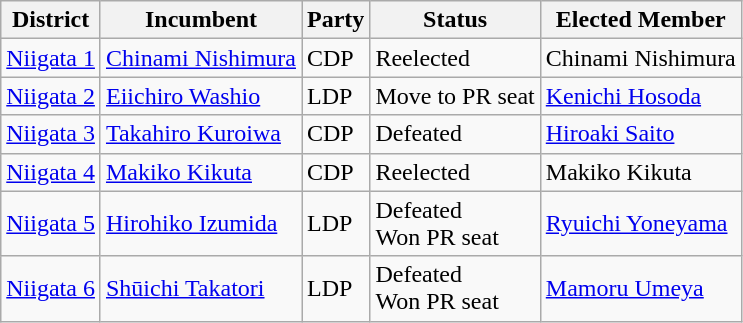<table class="wikitable">
<tr>
<th>District</th>
<th>Incumbent</th>
<th>Party</th>
<th>Status</th>
<th>Elected Member</th>
</tr>
<tr>
<td><a href='#'>Niigata 1</a></td>
<td><a href='#'>Chinami Nishimura</a></td>
<td>CDP</td>
<td>Reelected</td>
<td>Chinami Nishimura</td>
</tr>
<tr>
<td><a href='#'>Niigata 2</a></td>
<td><a href='#'>Eiichiro Washio</a></td>
<td>LDP</td>
<td>Move to PR seat</td>
<td><a href='#'>Kenichi Hosoda</a></td>
</tr>
<tr>
<td><a href='#'>Niigata 3</a></td>
<td><a href='#'>Takahiro Kuroiwa</a></td>
<td>CDP</td>
<td>Defeated</td>
<td><a href='#'>Hiroaki Saito</a></td>
</tr>
<tr>
<td><a href='#'>Niigata 4</a></td>
<td><a href='#'>Makiko Kikuta</a></td>
<td>CDP</td>
<td>Reelected</td>
<td>Makiko Kikuta</td>
</tr>
<tr>
<td><a href='#'>Niigata 5</a></td>
<td><a href='#'>Hirohiko Izumida</a></td>
<td>LDP</td>
<td>Defeated<br>Won PR seat</td>
<td><a href='#'>Ryuichi Yoneyama</a></td>
</tr>
<tr>
<td><a href='#'>Niigata 6</a></td>
<td><a href='#'>Shūichi Takatori</a></td>
<td>LDP</td>
<td>Defeated<br>Won PR seat</td>
<td><a href='#'>Mamoru Umeya</a></td>
</tr>
</table>
